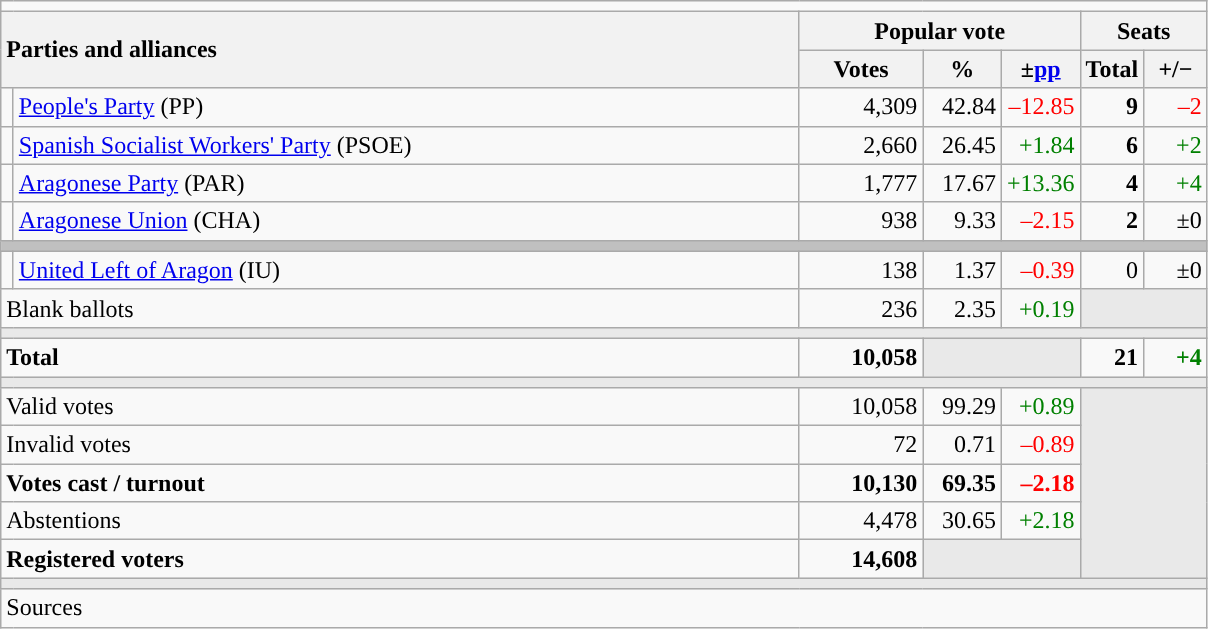<table class="wikitable" style="text-align:right;">
<tr>
<td colspan="7"></td>
</tr>
<tr>
<th style="text-align:left;" rowspan="2" colspan="2" width="525">Parties and alliances</th>
<th colspan="3">Popular vote</th>
<th colspan="2">Seats</th>
</tr>
<tr>
<th width="75">Votes</th>
<th width="45">%</th>
<th width="45">±<a href='#'>pp</a></th>
<th width="35">Total</th>
<th width="35">+/−</th>
</tr>
<tr>
<td width="1" style="color:inherit;background:"></td>
<td align="left"><a href='#'>People's Party</a> (PP)</td>
<td>4,309</td>
<td>42.84</td>
<td style="color:red;">–12.85</td>
<td><strong>9</strong></td>
<td style="color:red;">–2</td>
</tr>
<tr>
<td style="color:inherit;background:"></td>
<td align="left"><a href='#'>Spanish Socialist Workers' Party</a> (PSOE)</td>
<td>2,660</td>
<td>26.45</td>
<td style="color:green;">+1.84</td>
<td><strong>6</strong></td>
<td style="color:green;">+2</td>
</tr>
<tr>
<td style="color:inherit;background:"></td>
<td align="left"><a href='#'>Aragonese Party</a> (PAR)</td>
<td>1,777</td>
<td>17.67</td>
<td style="color:green;">+13.36</td>
<td><strong>4</strong></td>
<td style="color:green;">+4</td>
</tr>
<tr>
<td style="color:inherit;background:"></td>
<td align="left"><a href='#'>Aragonese Union</a> (CHA)</td>
<td>938</td>
<td>9.33</td>
<td style="color:red;">–2.15</td>
<td><strong>2</strong></td>
<td>±0</td>
</tr>
<tr>
<td colspan="7" bgcolor="#C0C0C0"></td>
</tr>
<tr>
<td style="color:inherit;background:"></td>
<td align="left"><a href='#'>United Left of Aragon</a> (IU)</td>
<td>138</td>
<td>1.37</td>
<td style="color:red;">–0.39</td>
<td>0</td>
<td>±0</td>
</tr>
<tr>
<td align="left" colspan="2">Blank ballots</td>
<td>236</td>
<td>2.35</td>
<td style="color:green;">+0.19</td>
<td bgcolor="#E9E9E9" colspan="2"></td>
</tr>
<tr>
<td colspan="7" bgcolor="#E9E9E9"></td>
</tr>
<tr style="font-weight:bold;">
<td align="left" colspan="2">Total</td>
<td>10,058</td>
<td bgcolor="#E9E9E9" colspan="2"></td>
<td>21</td>
<td style="color:green;">+4</td>
</tr>
<tr>
<td colspan="7" bgcolor="#E9E9E9"></td>
</tr>
<tr>
<td align="left" colspan="2">Valid votes</td>
<td>10,058</td>
<td>99.29</td>
<td style="color:green;">+0.89</td>
<td bgcolor="#E9E9E9" colspan="2" rowspan="5"></td>
</tr>
<tr>
<td align="left" colspan="2">Invalid votes</td>
<td>72</td>
<td>0.71</td>
<td style="color:red;">–0.89</td>
</tr>
<tr style="font-weight:bold;">
<td align="left" colspan="2">Votes cast / turnout</td>
<td>10,130</td>
<td>69.35</td>
<td style="color:red;">–2.18</td>
</tr>
<tr>
<td align="left" colspan="2">Abstentions</td>
<td>4,478</td>
<td>30.65</td>
<td style="color:green;">+2.18</td>
</tr>
<tr style="font-weight:bold;">
<td align="left" colspan="2">Registered voters</td>
<td>14,608</td>
<td bgcolor="#E9E9E9" colspan="2"></td>
</tr>
<tr>
<td colspan="7" bgcolor="#E9E9E9"></td>
</tr>
<tr>
<td align="left" colspan="7">Sources</td>
</tr>
</table>
